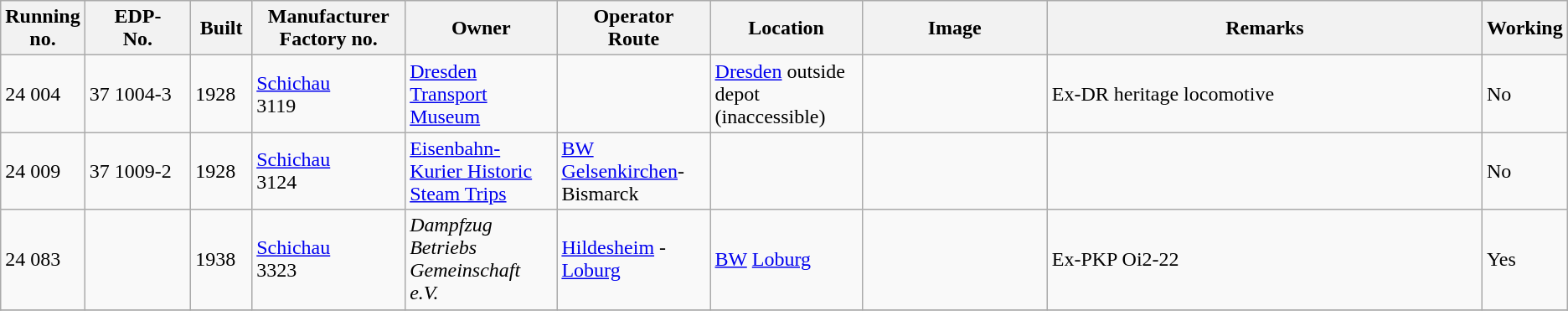<table class="wikitable" style="width="100%"; border:solid 1px #AAAAAA; background:#e3e3e3;">
<tr>
<th width="5%">Running<br>no.</th>
<th width="7%">EDP-<br>No.</th>
<th width="4%">Built</th>
<th width="10%">Manufacturer<br>Factory no.</th>
<th width="10%">Owner</th>
<th width="10%">Operator<br>Route</th>
<th width="10%">Location</th>
<th width="13%">Image</th>
<th width="37%">Remarks</th>
<th width="7%">Working</th>
</tr>
<tr>
<td>24 004</td>
<td>37 1004-3</td>
<td>1928</td>
<td><a href='#'>Schichau</a><br>3119</td>
<td><a href='#'>Dresden Transport Museum</a></td>
<td></td>
<td><a href='#'>Dresden</a> outside depot<br>(inaccessible)</td>
<td></td>
<td>Ex-DR heritage locomotive</td>
<td>No</td>
</tr>
<tr>
<td>24 009</td>
<td>37 1009-2</td>
<td>1928</td>
<td><a href='#'>Schichau</a><br>3124</td>
<td><a href='#'>Eisenbahn-Kurier Historic Steam Trips</a></td>
<td><a href='#'>BW</a> <a href='#'>Gelsenkirchen</a>-Bismarck</td>
<td></td>
<td></td>
<td></td>
<td>No</td>
</tr>
<tr>
<td>24 083</td>
<td></td>
<td>1938</td>
<td><a href='#'>Schichau</a><br>3323</td>
<td><em>Dampfzug Betriebs Gemeinschaft e.V.</em></td>
<td><a href='#'>Hildesheim</a> - <a href='#'>Loburg</a></td>
<td><a href='#'>BW</a> <a href='#'>Loburg</a></td>
<td></td>
<td>Ex-PKP Oi2-22</td>
<td>Yes</td>
</tr>
<tr>
</tr>
</table>
